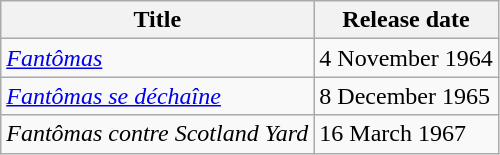<table class="wikitable">
<tr>
<th>Title</th>
<th>Release date</th>
</tr>
<tr>
<td><em><a href='#'>Fantômas</a></em></td>
<td>4 November 1964</td>
</tr>
<tr>
<td><em><a href='#'>Fantômas se déchaîne</a></em></td>
<td>8 December 1965</td>
</tr>
<tr>
<td><em>Fantômas contre Scotland Yard</em></td>
<td>16 March 1967</td>
</tr>
</table>
